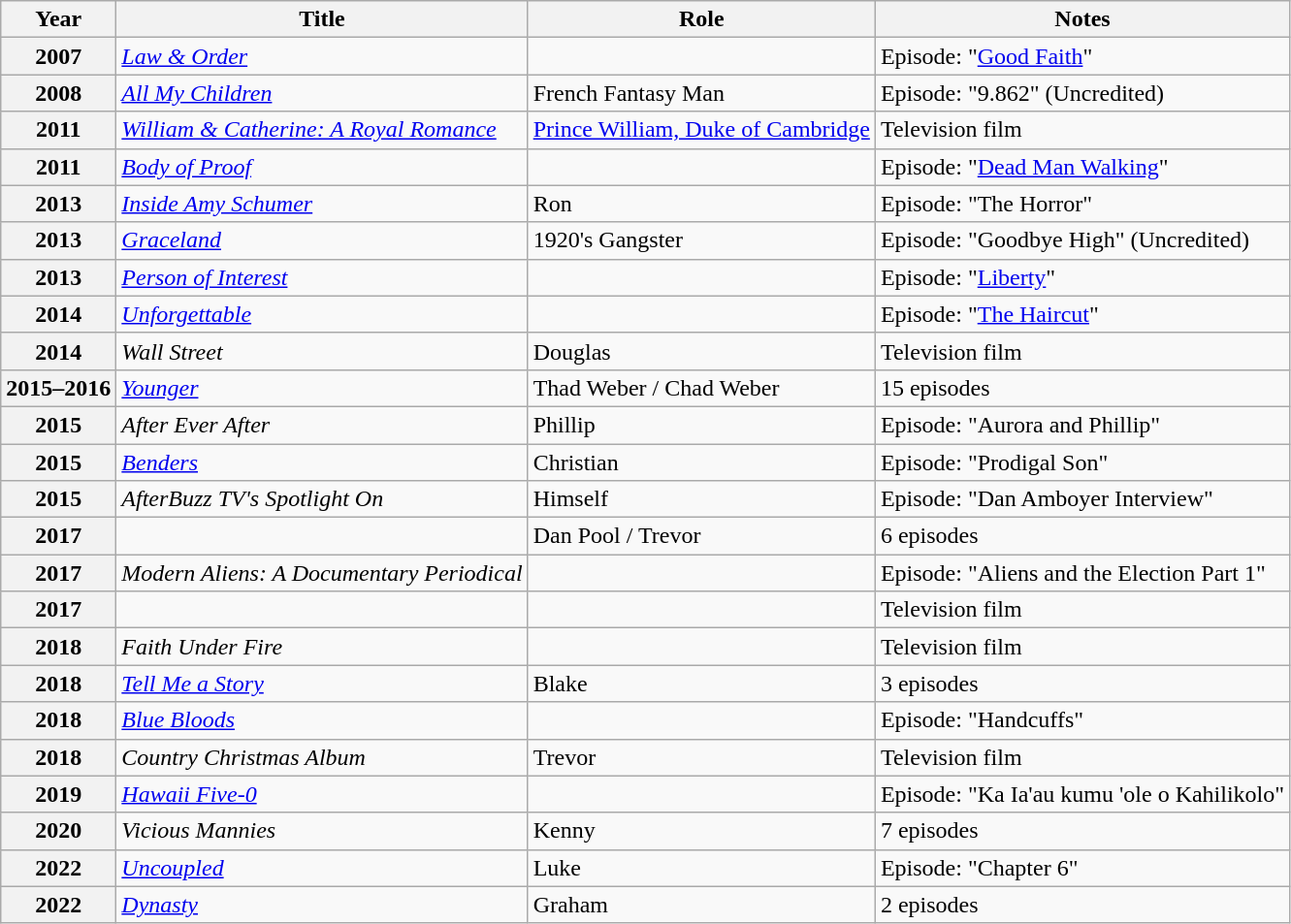<table class="wikitable plainrowheaders sortable" style="margin-right: 0;">
<tr>
<th scope="col">Year</th>
<th scope="col">Title</th>
<th scope="col">Role</th>
<th scope="col" class="unsortable">Notes</th>
</tr>
<tr>
<th scope="row">2007</th>
<td><em><a href='#'>Law & Order</a></em></td>
<td></td>
<td>Episode: "<a href='#'>Good Faith</a>"</td>
</tr>
<tr>
<th scope="row">2008</th>
<td><em><a href='#'>All My Children</a></em></td>
<td>French Fantasy Man</td>
<td>Episode: "9.862" (Uncredited)</td>
</tr>
<tr>
<th scope="row">2011</th>
<td><em><a href='#'>William & Catherine: A Royal Romance</a></em></td>
<td><a href='#'>Prince William, Duke of Cambridge</a></td>
<td>Television film</td>
</tr>
<tr>
<th scope="row">2011</th>
<td><em><a href='#'>Body of Proof</a></em></td>
<td></td>
<td>Episode: "<a href='#'>Dead Man Walking</a>"</td>
</tr>
<tr>
<th scope="row">2013</th>
<td><em><a href='#'>Inside Amy Schumer</a></em></td>
<td>Ron</td>
<td>Episode: "The Horror"</td>
</tr>
<tr>
<th scope="row">2013</th>
<td><em><a href='#'>Graceland</a></em></td>
<td>1920's Gangster</td>
<td>Episode: "Goodbye High" (Uncredited)</td>
</tr>
<tr>
<th scope="row">2013</th>
<td><em><a href='#'>Person of Interest</a></em></td>
<td></td>
<td>Episode: "<a href='#'>Liberty</a>"</td>
</tr>
<tr>
<th scope="row">2014</th>
<td><em><a href='#'>Unforgettable</a></em></td>
<td></td>
<td>Episode: "<a href='#'>The Haircut</a>"</td>
</tr>
<tr>
<th scope="row">2014</th>
<td><em>Wall Street</em></td>
<td>Douglas</td>
<td>Television film</td>
</tr>
<tr>
<th scope="row">2015–2016</th>
<td><em><a href='#'>Younger</a></em></td>
<td>Thad Weber / Chad Weber</td>
<td>15 episodes</td>
</tr>
<tr>
<th scope="row">2015</th>
<td><em>After Ever After</em></td>
<td>Phillip</td>
<td>Episode: "Aurora and Phillip"</td>
</tr>
<tr>
<th scope="row">2015</th>
<td><em><a href='#'>Benders</a></em></td>
<td>Christian</td>
<td>Episode: "Prodigal Son"</td>
</tr>
<tr>
<th scope="row">2015</th>
<td><em>AfterBuzz TV's Spotlight On</em></td>
<td>Himself</td>
<td>Episode: "Dan Amboyer Interview"</td>
</tr>
<tr>
<th scope="row">2017</th>
<td><em></em></td>
<td>Dan Pool / Trevor</td>
<td>6 episodes</td>
</tr>
<tr>
<th scope="row">2017</th>
<td><em>Modern Aliens: A Documentary Periodical</em></td>
<td></td>
<td>Episode: "Aliens and the Election Part 1"</td>
</tr>
<tr>
<th scope="row">2017</th>
<td><em></em></td>
<td></td>
<td>Television film</td>
</tr>
<tr>
<th scope="row">2018</th>
<td><em>Faith Under Fire</em></td>
<td></td>
<td>Television film</td>
</tr>
<tr>
<th scope="row">2018</th>
<td><em><a href='#'>Tell Me a Story</a></em></td>
<td>Blake</td>
<td>3 episodes</td>
</tr>
<tr>
<th scope="row">2018</th>
<td><em><a href='#'>Blue Bloods</a></em></td>
<td></td>
<td>Episode: "Handcuffs"</td>
</tr>
<tr>
<th scope="row">2018</th>
<td><em>Country Christmas Album</em></td>
<td>Trevor</td>
<td>Television film</td>
</tr>
<tr>
<th scope="row">2019</th>
<td><em><a href='#'>Hawaii Five-0</a></em></td>
<td></td>
<td>Episode: "Ka Ia'au kumu 'ole o Kahilikolo"</td>
</tr>
<tr>
<th scope="row">2020</th>
<td><em>Vicious Mannies</em></td>
<td>Kenny</td>
<td>7 episodes</td>
</tr>
<tr>
<th scope="row">2022</th>
<td><em><a href='#'>Uncoupled</a></em></td>
<td>Luke</td>
<td>Episode: "Chapter 6"</td>
</tr>
<tr>
<th scope="row">2022</th>
<td><em><a href='#'>Dynasty</a></em></td>
<td>Graham</td>
<td>2 episodes</td>
</tr>
</table>
